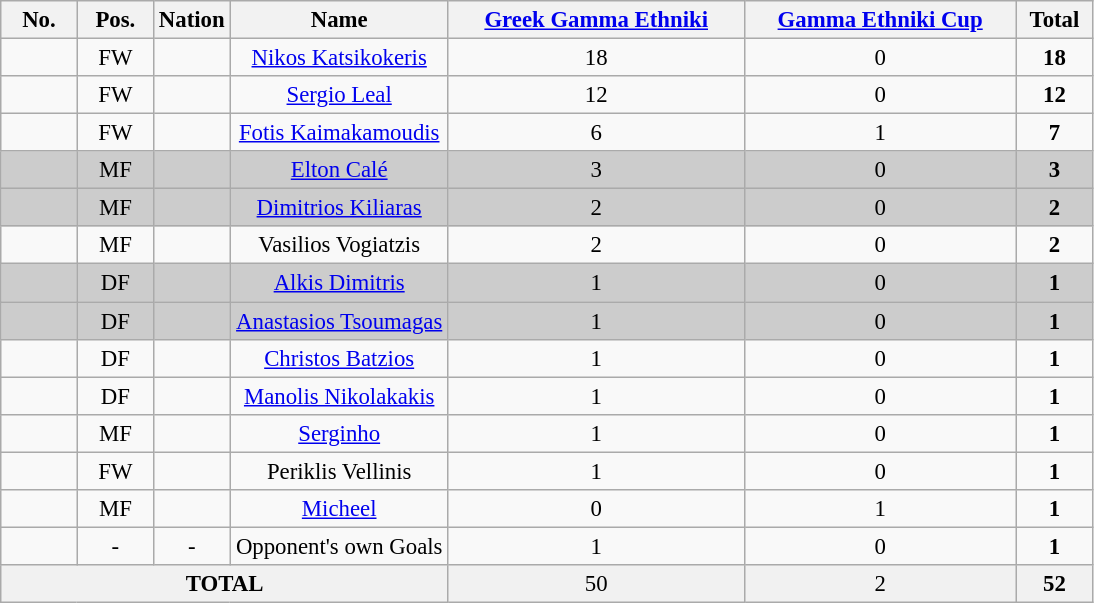<table class="wikitable sortable" style="font-size: 95%; text-align: center;">
<tr>
<th width="7%"><strong>No.</strong></th>
<th width="7%"><strong>Pos.</strong></th>
<th width="7%"><strong>Nation</strong></th>
<th width="20%"><strong>Name</strong></th>
<th><a href='#'>Greek Gamma Ethniki</a></th>
<th><a href='#'>Gamma Ethniki Cup</a></th>
<th>Total</th>
</tr>
<tr>
<td></td>
<td>FW</td>
<td></td>
<td><a href='#'>Nikos Katsikokeris</a></td>
<td>18 </td>
<td>0 </td>
<td><strong>18</strong> </td>
</tr>
<tr>
<td></td>
<td>FW</td>
<td></td>
<td><a href='#'>Sergio Leal</a></td>
<td>12 </td>
<td>0 </td>
<td><strong>12</strong> </td>
</tr>
<tr>
<td></td>
<td>FW</td>
<td></td>
<td><a href='#'>Fotis Kaimakamoudis</a></td>
<td>6 </td>
<td>1 </td>
<td><strong>7</strong> </td>
</tr>
<tr>
<th style="background:#CCCCCC; font-weight: normal;"></th>
<th style="background:#CCCCCC; font-weight: normal;">MF</th>
<th style="background:#CCCCCC; font-weight: normal;"></th>
<th style="background:#CCCCCC; font-weight: normal;"><a href='#'>Elton Calé</a></th>
<th style="background:#CCCCCC; font-weight: normal;">3 </th>
<th style="background:#CCCCCC; font-weight: normal;">0 </th>
<th style="background:#CCCCCC; font-weight: normal;"><strong>3</strong> </th>
</tr>
<tr>
<th style="background:#CCCCCC; font-weight: normal;"></th>
<th style="background:#CCCCCC; font-weight: normal;">MF</th>
<th style="background:#CCCCCC; font-weight: normal;"></th>
<th style="background:#CCCCCC; font-weight: normal;"><a href='#'>Dimitrios Kiliaras</a></th>
<th style="background:#CCCCCC; font-weight: normal;">2 </th>
<th style="background:#CCCCCC; font-weight: normal;">0 </th>
<th style="background:#CCCCCC; font-weight: normal;"><strong>2</strong> </th>
</tr>
<tr>
<td></td>
<td>MF</td>
<td></td>
<td>Vasilios Vogiatzis</td>
<td>2 </td>
<td>0 </td>
<td><strong>2</strong> </td>
</tr>
<tr>
<th style="background:#CCCCCC; font-weight: normal;"></th>
<th style="background:#CCCCCC; font-weight: normal;">DF</th>
<th style="background:#CCCCCC; font-weight: normal;"> </th>
<th style="background:#CCCCCC; font-weight: normal;"><a href='#'>Alkis Dimitris</a></th>
<th style="background:#CCCCCC; font-weight: normal;">1 </th>
<th style="background:#CCCCCC; font-weight: normal;">0 </th>
<th style="background:#CCCCCC; font-weight: normal;"><strong>1</strong> </th>
</tr>
<tr>
<th style="background:#CCCCCC; font-weight: normal;"></th>
<th style="background:#CCCCCC; font-weight: normal;">DF</th>
<th style="background:#CCCCCC; font-weight: normal;"></th>
<th style="background:#CCCCCC; font-weight: normal;"><a href='#'>Anastasios Tsoumagas</a></th>
<th style="background:#CCCCCC; font-weight: normal;">1 </th>
<th style="background:#CCCCCC; font-weight: normal;">0 </th>
<th style="background:#CCCCCC; font-weight: normal;"><strong>1</strong> </th>
</tr>
<tr>
<td></td>
<td>DF</td>
<td></td>
<td><a href='#'>Christos Batzios</a></td>
<td>1 </td>
<td>0 </td>
<td><strong>1</strong> </td>
</tr>
<tr>
<td></td>
<td>DF</td>
<td></td>
<td><a href='#'>Manolis Nikolakakis</a></td>
<td>1 </td>
<td>0 </td>
<td><strong>1</strong> </td>
</tr>
<tr>
<td></td>
<td>MF</td>
<td></td>
<td><a href='#'>Serginho</a></td>
<td>1 </td>
<td>0 </td>
<td><strong>1</strong> </td>
</tr>
<tr>
<td></td>
<td>FW</td>
<td></td>
<td>Periklis Vellinis</td>
<td>1 </td>
<td>0 </td>
<td><strong>1</strong> </td>
</tr>
<tr>
<td></td>
<td>MF</td>
<td> </td>
<td><a href='#'>Micheel</a></td>
<td>0 </td>
<td>1 </td>
<td><strong>1</strong> </td>
</tr>
<tr>
<td></td>
<td><em>-</em></td>
<td><em>-</em></td>
<td>Opponent's own Goals</td>
<td>1 </td>
<td>0 </td>
<td><strong>1</strong> </td>
</tr>
<tr bgcolor="F1F1F1" >
<td colspan=4><strong>TOTAL</strong></td>
<td>50 </td>
<td>2 </td>
<td><strong>52</strong> </td>
</tr>
</table>
